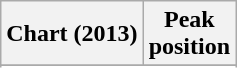<table class="wikitable sortable">
<tr>
<th>Chart (2013)</th>
<th>Peak<br>position</th>
</tr>
<tr>
</tr>
<tr>
</tr>
</table>
